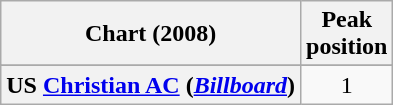<table class="wikitable sortable plainrowheaders" style="text-align:center">
<tr>
<th scope="col">Chart (2008)</th>
<th scope="col">Peak<br>position</th>
</tr>
<tr>
</tr>
<tr>
</tr>
<tr>
</tr>
<tr>
<th scope="row">US <a href='#'>Christian AC</a> (<em><a href='#'>Billboard</a></em>)</th>
<td>1</td>
</tr>
</table>
